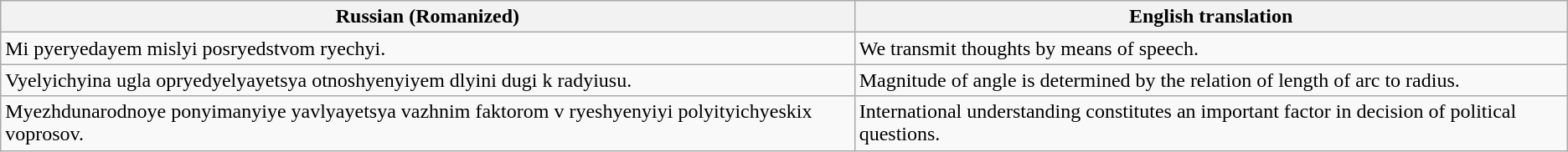<table class="wikitable">
<tr>
<th>Russian (Romanized)</th>
<th>English translation</th>
</tr>
<tr>
<td>Mi pyeryedayem mislyi posryedstvom ryechyi.</td>
<td>We transmit thoughts by means of speech.</td>
</tr>
<tr>
<td>Vyelyichyina ugla opryedyelyayetsya otnoshyenyiyem dlyini dugi k radyiusu.</td>
<td>Magnitude of angle is determined by the relation of length of arc to radius.</td>
</tr>
<tr>
<td>Myezhdunarodnoye ponyimanyiye yavlyayetsya vazhnim faktorom v ryeshyenyiyi polyityichyeskix voprosov.</td>
<td>International understanding constitutes an important factor in decision of political questions.</td>
</tr>
</table>
